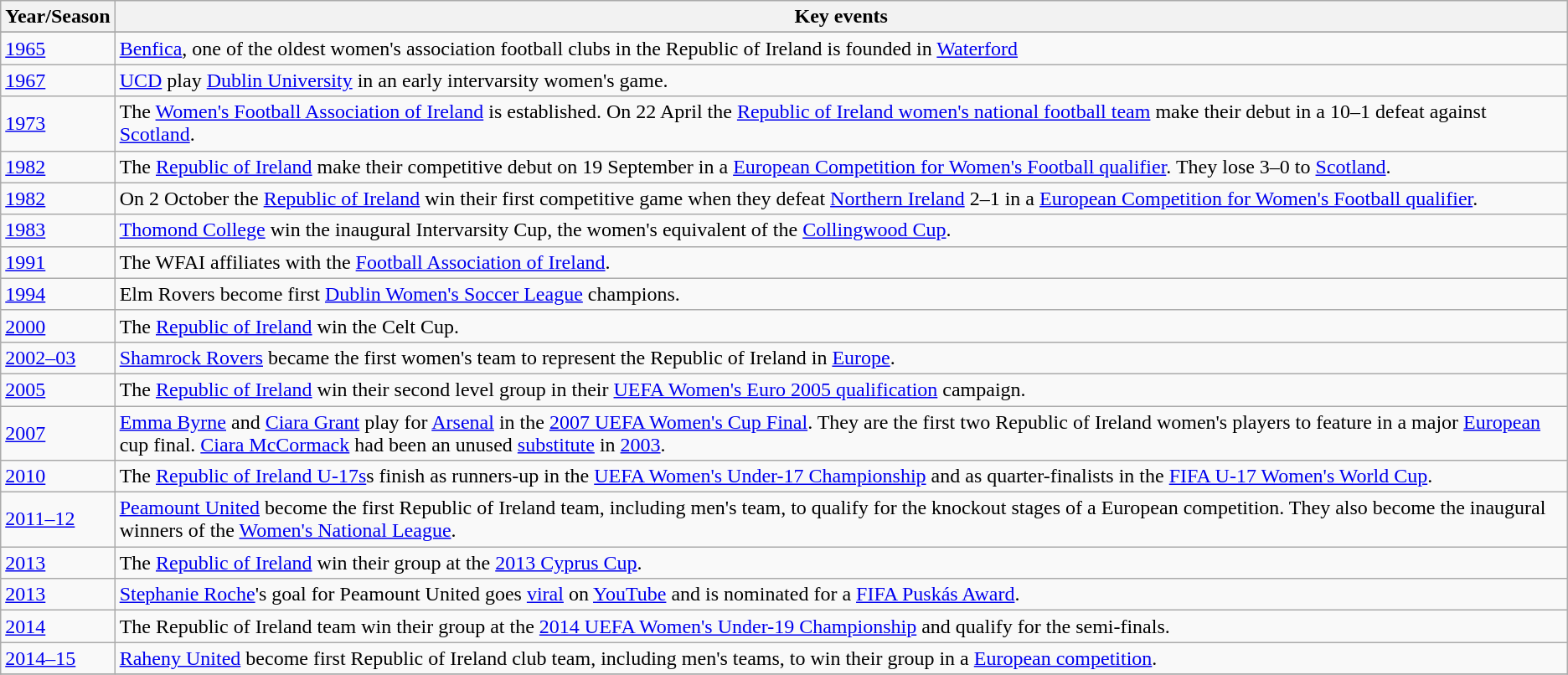<table class="wikitable collapsible">
<tr>
<th>Year/Season</th>
<th>Key events</th>
</tr>
<tr 15B.C>
</tr>
<tr>
<td><a href='#'>1965</a></td>
<td><a href='#'>Benfica</a>, one of the oldest women's association football clubs in the Republic of Ireland is founded in <a href='#'>Waterford</a></td>
</tr>
<tr>
<td><a href='#'>1967</a></td>
<td><a href='#'>UCD</a> play <a href='#'>Dublin University</a> in an early intervarsity women's game.</td>
</tr>
<tr>
<td><a href='#'>1973</a></td>
<td>The <a href='#'>Women's Football Association of Ireland</a> is established. On 22 April the <a href='#'>Republic of Ireland women's national football team</a> make their debut in a 10–1 defeat against <a href='#'>Scotland</a>.</td>
</tr>
<tr>
<td><a href='#'>1982</a></td>
<td>The <a href='#'>Republic of Ireland</a> make their competitive debut on 19 September in a <a href='#'>European Competition for Women's Football qualifier</a>. They lose 3–0 to <a href='#'>Scotland</a>.</td>
</tr>
<tr>
<td><a href='#'>1982</a></td>
<td>On 2 October the <a href='#'>Republic of Ireland</a> win their first competitive game when they defeat <a href='#'>Northern Ireland</a> 2–1 in a <a href='#'>European Competition for Women's Football qualifier</a>.</td>
</tr>
<tr>
<td><a href='#'>1983</a></td>
<td><a href='#'>Thomond College</a> win the inaugural Intervarsity Cup, the women's equivalent of the <a href='#'>Collingwood Cup</a>.</td>
</tr>
<tr>
<td><a href='#'>1991</a></td>
<td>The WFAI affiliates with the <a href='#'>Football Association of Ireland</a>.</td>
</tr>
<tr>
<td><a href='#'>1994</a></td>
<td>Elm Rovers become first <a href='#'>Dublin Women's Soccer League</a> champions.</td>
</tr>
<tr>
<td><a href='#'>2000</a></td>
<td>The <a href='#'>Republic of Ireland</a> win the Celt Cup.</td>
</tr>
<tr>
<td><a href='#'>2002–03</a></td>
<td><a href='#'>Shamrock Rovers</a> became the first women's team to represent the Republic of Ireland in <a href='#'>Europe</a>.</td>
</tr>
<tr>
<td><a href='#'>2005</a></td>
<td>The <a href='#'>Republic of Ireland</a> win their second level group in their <a href='#'>UEFA Women's Euro 2005 qualification</a> campaign.</td>
</tr>
<tr>
<td><a href='#'>2007</a></td>
<td><a href='#'>Emma Byrne</a> and <a href='#'>Ciara Grant</a> play for <a href='#'>Arsenal</a> in the <a href='#'>2007 UEFA Women's Cup Final</a>. They are the first two Republic of Ireland women's players to feature in a major <a href='#'>European</a> cup final. <a href='#'>Ciara McCormack</a> had been an unused <a href='#'>substitute</a> in <a href='#'>2003</a>.</td>
</tr>
<tr>
<td><a href='#'>2010</a></td>
<td>The <a href='#'>Republic of Ireland U-17s</a>s finish as runners-up in the <a href='#'>UEFA Women's Under-17 Championship</a> and as quarter-finalists in the <a href='#'>FIFA U-17 Women's World Cup</a>.</td>
</tr>
<tr>
<td><a href='#'>2011–12</a></td>
<td><a href='#'>Peamount United</a> become the first Republic of Ireland team, including men's team, to qualify for the knockout stages of a European competition. They also become the inaugural winners of the <a href='#'>Women's National League</a>.</td>
</tr>
<tr>
<td><a href='#'>2013</a></td>
<td>The <a href='#'>Republic of Ireland</a> win their group at the <a href='#'>2013 Cyprus Cup</a>.</td>
</tr>
<tr>
<td><a href='#'>2013</a></td>
<td><a href='#'>Stephanie Roche</a>'s goal for Peamount United goes <a href='#'>viral</a> on <a href='#'>YouTube</a> and is nominated for a <a href='#'>FIFA Puskás Award</a>.</td>
</tr>
<tr>
<td><a href='#'>2014</a></td>
<td>The Republic of Ireland team win their group at the <a href='#'>2014 UEFA Women's Under-19 Championship</a> and qualify for the semi-finals.</td>
</tr>
<tr>
<td><a href='#'>2014–15</a></td>
<td><a href='#'>Raheny United</a> become first Republic of Ireland club team, including men's teams, to win their group in a <a href='#'>European competition</a>.</td>
</tr>
<tr>
</tr>
</table>
